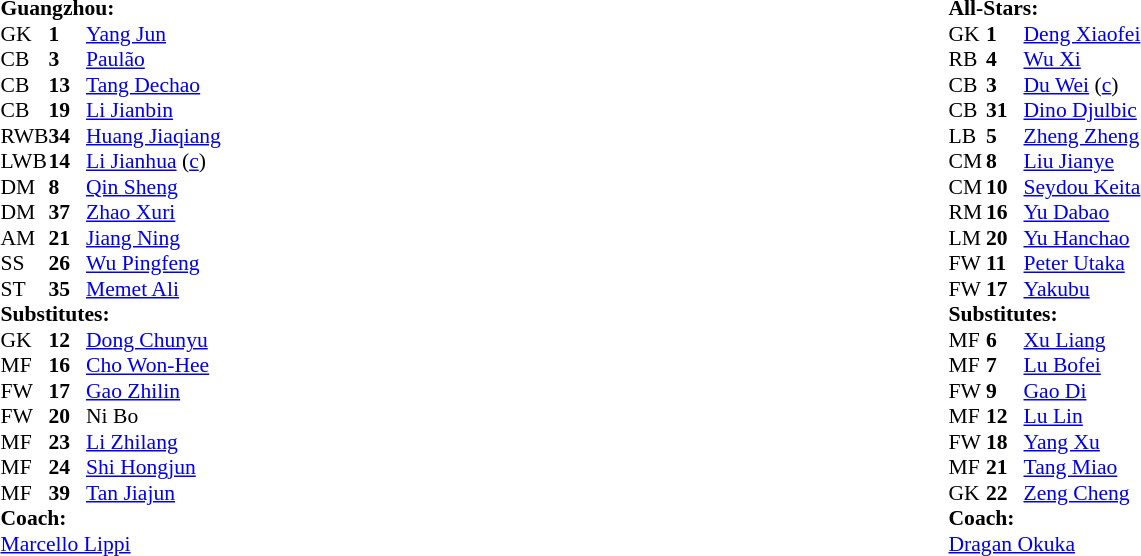<table width="100%">
<tr>
<td valign="top" width="45%"><br><table style="font-size: 90%" cellspacing="0" cellpadding="0">
<tr>
<td colspan="4"><strong>Guangzhou:</strong></td>
</tr>
<tr>
<th width="25"></th>
<th width="25"></th>
</tr>
<tr>
<td>GK</td>
<td><strong>1</strong></td>
<td> <a href='#'>Yang Jun</a></td>
<td></td>
</tr>
<tr>
<td>CB</td>
<td><strong>3</strong></td>
<td> <a href='#'>Paulão</a></td>
<td></td>
</tr>
<tr>
<td>CB</td>
<td><strong>13</strong></td>
<td> <a href='#'>Tang Dechao</a></td>
</tr>
<tr>
<td>CB</td>
<td><strong>19</strong></td>
<td> <a href='#'>Li Jianbin</a></td>
</tr>
<tr>
<td>RWB</td>
<td><strong>34</strong></td>
<td> <a href='#'>Huang Jiaqiang</a></td>
<td></td>
</tr>
<tr>
<td>LWB</td>
<td><strong>14</strong></td>
<td> <a href='#'>Li Jianhua</a> (<a href='#'>c</a>)</td>
</tr>
<tr>
<td>DM</td>
<td><strong>8</strong></td>
<td> <a href='#'>Qin Sheng</a></td>
<td></td>
</tr>
<tr>
<td>DM</td>
<td><strong>37</strong></td>
<td> <a href='#'>Zhao Xuri</a></td>
<td></td>
</tr>
<tr>
<td>AM</td>
<td><strong>21</strong></td>
<td> <a href='#'>Jiang Ning</a></td>
<td></td>
</tr>
<tr>
<td>SS</td>
<td><strong>26</strong></td>
<td>  <a href='#'>Wu Pingfeng</a></td>
<td></td>
</tr>
<tr>
<td>ST</td>
<td><strong>35</strong></td>
<td> <a href='#'>Memet Ali</a></td>
</tr>
<tr>
<td colspan=4><strong>Substitutes:</strong></td>
</tr>
<tr>
<td>GK</td>
<td><strong>12</strong></td>
<td> <a href='#'>Dong Chunyu</a></td>
<td></td>
</tr>
<tr>
<td>MF</td>
<td><strong>16</strong></td>
<td> <a href='#'>Cho Won-Hee</a></td>
<td></td>
</tr>
<tr>
<td>FW</td>
<td><strong>17</strong></td>
<td> <a href='#'>Gao Zhilin</a></td>
<td></td>
</tr>
<tr>
<td>FW</td>
<td><strong>20</strong></td>
<td> Ni Bo</td>
<td></td>
</tr>
<tr>
<td>MF</td>
<td><strong>23</strong></td>
<td> <a href='#'>Li Zhilang</a></td>
<td></td>
</tr>
<tr>
<td>MF</td>
<td><strong>24</strong></td>
<td> <a href='#'>Shi Hongjun</a></td>
<td></td>
</tr>
<tr>
<td>MF</td>
<td><strong>39</strong></td>
<td> <a href='#'>Tan Jiajun</a></td>
<td></td>
</tr>
<tr>
<td colspan=4><strong>Coach:</strong></td>
</tr>
<tr>
<td colspan="4"> <a href='#'>Marcello Lippi</a></td>
</tr>
</table>
</td>
<td valign="top"></td>
<td valign="top" width="50%"><br><table style="font-size: 90%" cellspacing="0" cellpadding="0">
<tr>
<td colspan="4"><strong>All-Stars:</strong></td>
</tr>
<tr>
<th width="25"></th>
<th width="25"></th>
</tr>
<tr>
<td>GK</td>
<td><strong>1</strong></td>
<td> <a href='#'>Deng Xiaofei</a></td>
<td></td>
</tr>
<tr>
<td>RB</td>
<td><strong>4</strong></td>
<td> <a href='#'>Wu Xi</a></td>
<td></td>
</tr>
<tr>
<td>CB</td>
<td><strong>3</strong></td>
<td> <a href='#'>Du Wei</a> (<a href='#'>c</a>)</td>
</tr>
<tr>
<td>CB</td>
<td><strong>31</strong></td>
<td> <a href='#'>Dino Djulbic</a></td>
<td></td>
</tr>
<tr>
<td>LB</td>
<td><strong>5</strong></td>
<td> <a href='#'>Zheng Zheng</a></td>
</tr>
<tr>
<td>CM</td>
<td><strong>8</strong></td>
<td> <a href='#'>Liu Jianye</a></td>
</tr>
<tr>
<td>CM</td>
<td><strong>10</strong></td>
<td> <a href='#'>Seydou Keita</a></td>
</tr>
<tr>
<td>RM</td>
<td><strong>16</strong></td>
<td> <a href='#'>Yu Dabao</a></td>
<td></td>
</tr>
<tr>
<td>LM</td>
<td><strong>20</strong></td>
<td> <a href='#'>Yu Hanchao</a></td>
<td></td>
</tr>
<tr>
<td>FW</td>
<td><strong>11</strong></td>
<td> <a href='#'>Peter Utaka</a></td>
<td></td>
</tr>
<tr>
<td>FW</td>
<td><strong>17</strong></td>
<td> <a href='#'>Yakubu</a></td>
<td></td>
</tr>
<tr>
<td colspan=4><strong>Substitutes:</strong></td>
</tr>
<tr>
<td>MF</td>
<td><strong>6</strong></td>
<td> <a href='#'>Xu Liang</a></td>
<td></td>
</tr>
<tr>
<td>MF</td>
<td><strong>7</strong></td>
<td> <a href='#'>Lu Bofei</a></td>
<td></td>
</tr>
<tr>
<td>FW</td>
<td><strong>9</strong></td>
<td> <a href='#'>Gao Di</a></td>
<td></td>
</tr>
<tr>
<td>MF</td>
<td><strong>12</strong></td>
<td> <a href='#'>Lu Lin</a></td>
<td></td>
</tr>
<tr>
<td>FW</td>
<td><strong>18</strong></td>
<td> <a href='#'>Yang Xu</a></td>
<td></td>
</tr>
<tr>
<td>MF</td>
<td><strong>21</strong></td>
<td> <a href='#'>Tang Miao</a></td>
<td></td>
</tr>
<tr>
<td>GK</td>
<td><strong>22</strong></td>
<td> <a href='#'>Zeng Cheng</a></td>
<td></td>
</tr>
<tr>
<td colspan=4><strong>Coach:</strong></td>
</tr>
<tr>
<td colspan="4"> <a href='#'>Dragan Okuka</a></td>
</tr>
</table>
</td>
</tr>
<tr>
</tr>
</table>
